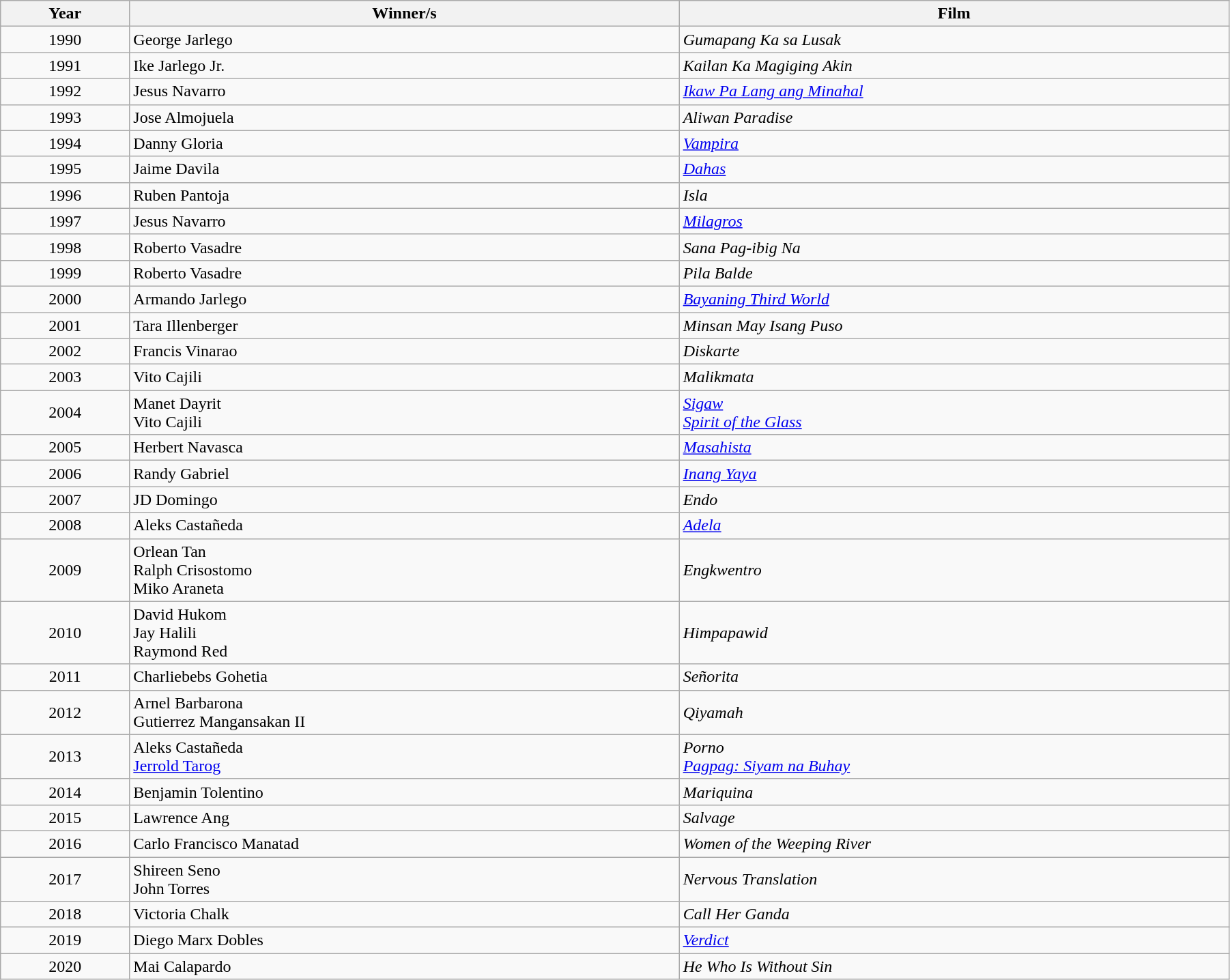<table class="wikitable" style="width:95%;" cellpadding="5">
<tr>
<th style="width:100px;"><strong>Year</strong></th>
<th style="width:450px;"><strong>Winner/s</strong></th>
<th style="width:450px;"><strong>Film</strong></th>
</tr>
<tr>
<td style="text-align:center;">1990</td>
<td>George Jarlego</td>
<td><em>Gumapang Ka sa Lusak</em></td>
</tr>
<tr>
<td style="text-align:center;">1991</td>
<td>Ike Jarlego Jr.</td>
<td><em>Kailan Ka Magiging Akin</em></td>
</tr>
<tr>
<td style="text-align:center;">1992</td>
<td>Jesus Navarro</td>
<td><em><a href='#'>Ikaw Pa Lang ang Minahal</a></em></td>
</tr>
<tr>
<td style="text-align:center;">1993</td>
<td>Jose Almojuela</td>
<td><em>Aliwan Paradise</em></td>
</tr>
<tr>
<td style="text-align:center;">1994</td>
<td>Danny Gloria</td>
<td><em><a href='#'>Vampira</a></em></td>
</tr>
<tr>
<td style="text-align:center;">1995</td>
<td>Jaime Davila</td>
<td><em><a href='#'>Dahas</a></em></td>
</tr>
<tr>
<td style="text-align:center;">1996</td>
<td>Ruben Pantoja</td>
<td><em>Isla</em></td>
</tr>
<tr>
<td style="text-align:center;">1997</td>
<td>Jesus Navarro</td>
<td><em><a href='#'>Milagros</a></em></td>
</tr>
<tr>
<td style="text-align:center;">1998</td>
<td>Roberto Vasadre</td>
<td><em>Sana Pag-ibig Na</em></td>
</tr>
<tr>
<td style="text-align:center;">1999</td>
<td>Roberto Vasadre</td>
<td><em>Pila Balde</em></td>
</tr>
<tr>
<td style="text-align:center;">2000</td>
<td>Armando Jarlego</td>
<td><em><a href='#'>Bayaning Third World</a></em></td>
</tr>
<tr>
<td style="text-align:center;">2001</td>
<td>Tara Illenberger</td>
<td><em>Minsan May Isang Puso</em></td>
</tr>
<tr>
<td style="text-align:center;">2002</td>
<td>Francis Vinarao</td>
<td><em>Diskarte</em></td>
</tr>
<tr>
<td style="text-align:center;">2003</td>
<td>Vito Cajili</td>
<td><em>Malikmata</em></td>
</tr>
<tr>
<td style="text-align:center;">2004</td>
<td>Manet Dayrit<br>Vito Cajili</td>
<td><em><a href='#'>Sigaw</a></em><br><em><a href='#'>Spirit of the Glass</a></em></td>
</tr>
<tr>
<td style="text-align:center;">2005</td>
<td>Herbert Navasca</td>
<td><em><a href='#'>Masahista</a></em></td>
</tr>
<tr>
<td style="text-align:center;">2006</td>
<td>Randy Gabriel</td>
<td><em><a href='#'>Inang Yaya</a></em></td>
</tr>
<tr>
<td style="text-align:center;">2007</td>
<td>JD Domingo</td>
<td><em>Endo</em></td>
</tr>
<tr>
<td style="text-align:center;">2008</td>
<td>Aleks Castañeda</td>
<td><em><a href='#'>Adela</a></em></td>
</tr>
<tr>
<td style="text-align:center;">2009</td>
<td>Orlean Tan<br>Ralph Crisostomo<br>Miko Araneta</td>
<td><em>Engkwentro</em></td>
</tr>
<tr>
<td style="text-align:center;">2010</td>
<td>David Hukom<br>Jay Halili<br>Raymond Red</td>
<td><em>Himpapawid</em></td>
</tr>
<tr>
<td style="text-align:center;">2011</td>
<td>Charliebebs Gohetia</td>
<td><em>Señorita</em></td>
</tr>
<tr>
<td style="text-align:center;">2012</td>
<td>Arnel Barbarona<br>Gutierrez Mangansakan II</td>
<td><em>Qiyamah</em></td>
</tr>
<tr>
<td style="text-align:center;">2013</td>
<td>Aleks Castañeda<br><a href='#'>Jerrold Tarog</a></td>
<td><em>Porno</em><br><em><a href='#'>Pagpag: Siyam na Buhay</a></em></td>
</tr>
<tr>
<td style="text-align:center;">2014</td>
<td>Benjamin Tolentino</td>
<td><em>Mariquina</em></td>
</tr>
<tr>
<td style="text-align:center;">2015</td>
<td>Lawrence Ang</td>
<td><em>Salvage</em></td>
</tr>
<tr>
<td style="text-align:center;">2016</td>
<td>Carlo Francisco Manatad</td>
<td><em>Women of the Weeping River</em></td>
</tr>
<tr>
<td style="text-align:center;">2017</td>
<td>Shireen Seno<br>John Torres</td>
<td><em>Nervous Translation</em></td>
</tr>
<tr>
<td style="text-align:center;">2018</td>
<td>Victoria Chalk</td>
<td><em>Call Her Ganda</em></td>
</tr>
<tr>
<td style="text-align:center;">2019</td>
<td>Diego Marx Dobles</td>
<td><em><a href='#'>Verdict</a></em></td>
</tr>
<tr>
<td style="text-align:center;">2020</td>
<td>Mai Calapardo</td>
<td><em>He Who Is Without Sin</em></td>
</tr>
</table>
